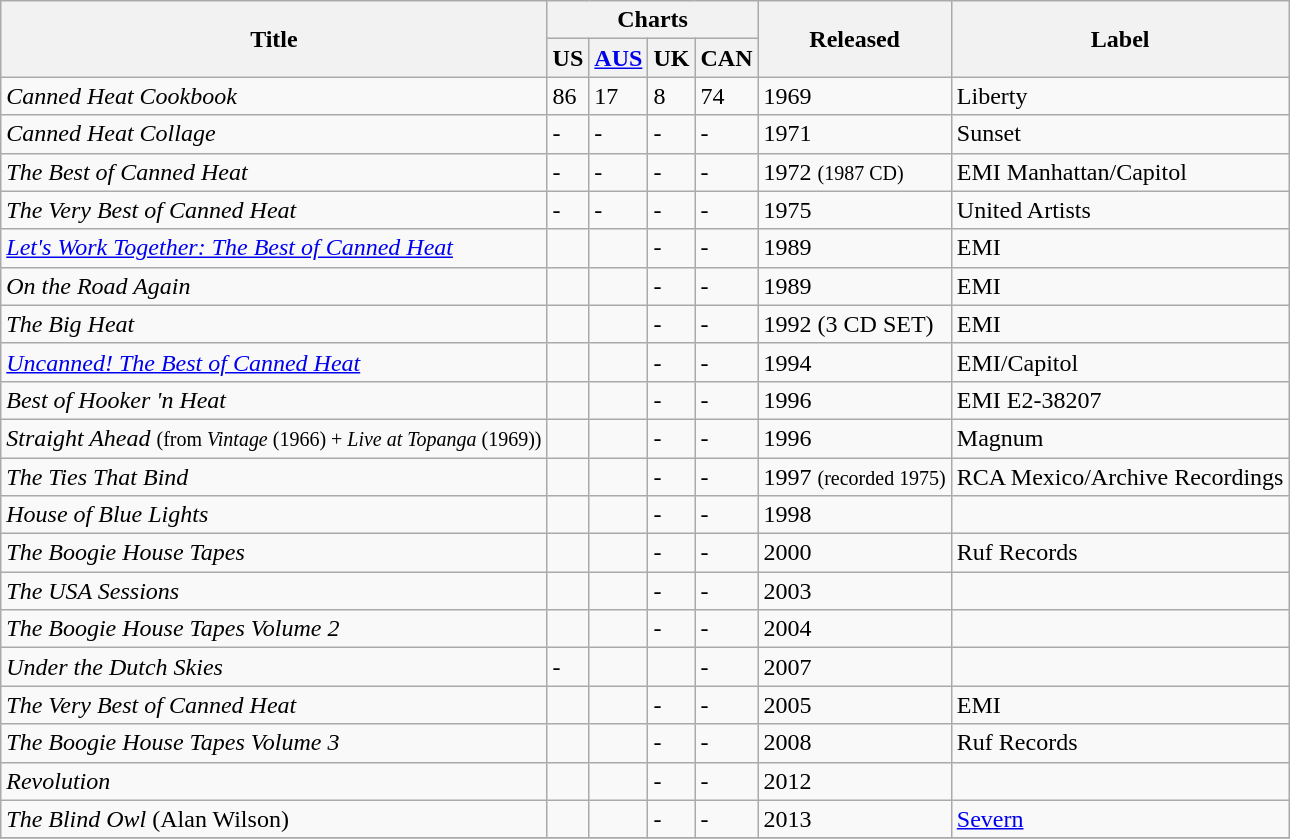<table class="wikitable sortable">
<tr>
<th rowspan="2">Title</th>
<th colspan="4">Charts</th>
<th rowspan="2">Released</th>
<th rowspan="2">Label</th>
</tr>
<tr>
<th>US</th>
<th><a href='#'>AUS</a></th>
<th>UK</th>
<th>CAN</th>
</tr>
<tr>
<td><em>Canned Heat Cookbook</em></td>
<td>86</td>
<td>17</td>
<td>8</td>
<td>74</td>
<td>1969</td>
<td>Liberty</td>
</tr>
<tr>
<td><em>Canned Heat Collage</em></td>
<td>-</td>
<td>-</td>
<td>-</td>
<td>-</td>
<td>1971</td>
<td>Sunset</td>
</tr>
<tr>
<td><em>The Best of Canned Heat</em></td>
<td>-</td>
<td>-</td>
<td>-</td>
<td>-</td>
<td>1972 <small>(1987 CD)</small></td>
<td>EMI Manhattan/Capitol</td>
</tr>
<tr>
<td><em>The Very Best of Canned Heat</em></td>
<td>-</td>
<td>-</td>
<td>-</td>
<td>-</td>
<td>1975</td>
<td>United Artists</td>
</tr>
<tr>
<td><em><a href='#'>Let's Work Together: The Best of Canned Heat</a></em></td>
<td></td>
<td></td>
<td>-</td>
<td>-</td>
<td>1989</td>
<td>EMI</td>
</tr>
<tr>
<td><em>On the Road Again</em></td>
<td></td>
<td></td>
<td>-</td>
<td>-</td>
<td>1989</td>
<td>EMI</td>
</tr>
<tr>
<td><em>The Big Heat</em></td>
<td></td>
<td></td>
<td>-</td>
<td>-</td>
<td>1992 (3 CD SET)</td>
<td>EMI</td>
</tr>
<tr>
<td><em><a href='#'>Uncanned! The Best of Canned Heat</a></em></td>
<td></td>
<td></td>
<td>-</td>
<td>-</td>
<td>1994</td>
<td>EMI/Capitol</td>
</tr>
<tr>
<td><em>Best of Hooker 'n Heat</em></td>
<td></td>
<td></td>
<td>-</td>
<td>-</td>
<td>1996</td>
<td>EMI E2-38207</td>
</tr>
<tr>
<td><em>Straight Ahead</em> <small>(from <em>Vintage</em> (1966) + <em>Live at Topanga</em> (1969))</small></td>
<td></td>
<td></td>
<td>-</td>
<td>-</td>
<td>1996</td>
<td>Magnum</td>
</tr>
<tr>
<td><em>The Ties That Bind</em></td>
<td></td>
<td></td>
<td>-</td>
<td>-</td>
<td>1997 <small>(recorded 1975)</small></td>
<td>RCA Mexico/Archive Recordings</td>
</tr>
<tr>
<td><em>House of Blue Lights</em></td>
<td></td>
<td></td>
<td>-</td>
<td>-</td>
<td>1998</td>
<td></td>
</tr>
<tr>
<td><em>The Boogie House Tapes</em></td>
<td></td>
<td></td>
<td>-</td>
<td>-</td>
<td>2000</td>
<td>Ruf Records</td>
</tr>
<tr>
<td><em>The USA Sessions</em></td>
<td></td>
<td></td>
<td>-</td>
<td>-</td>
<td>2003</td>
<td></td>
</tr>
<tr>
<td><em>The Boogie House Tapes Volume 2</em></td>
<td></td>
<td></td>
<td>-</td>
<td>-</td>
<td>2004</td>
<td></td>
</tr>
<tr>
<td><em>Under the Dutch Skies</em></td>
<td>-</td>
<td></td>
<td></td>
<td>-</td>
<td>2007</td>
<td></td>
</tr>
<tr>
<td><em>The Very Best of Canned Heat</em></td>
<td></td>
<td></td>
<td>-</td>
<td>-</td>
<td>2005</td>
<td>EMI</td>
</tr>
<tr>
<td><em>The Boogie House Tapes Volume 3</em></td>
<td></td>
<td></td>
<td>-</td>
<td>-</td>
<td>2008</td>
<td>Ruf Records</td>
</tr>
<tr>
<td><em>Revolution</em></td>
<td></td>
<td></td>
<td>-</td>
<td>-</td>
<td>2012</td>
<td></td>
</tr>
<tr>
<td><em>The Blind Owl</em> (Alan Wilson)</td>
<td></td>
<td></td>
<td>-</td>
<td>-</td>
<td>2013</td>
<td><a href='#'>Severn</a></td>
</tr>
<tr>
</tr>
</table>
